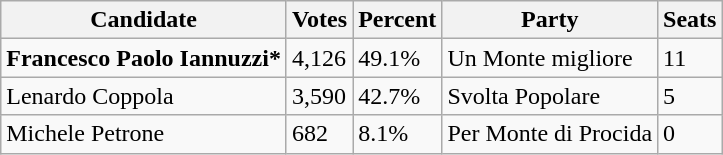<table class="wikitable">
<tr>
<th>Candidate</th>
<th>Votes</th>
<th>Percent</th>
<th>Party</th>
<th>Seats</th>
</tr>
<tr>
<td><strong>Francesco Paolo Iannuzzi*</strong></td>
<td>4,126</td>
<td>49.1%</td>
<td>Un Monte migliore</td>
<td>11</td>
</tr>
<tr>
<td>Lenardo Coppola</td>
<td>3,590</td>
<td>42.7%</td>
<td>Svolta Popolare</td>
<td>5</td>
</tr>
<tr>
<td>Michele Petrone</td>
<td>682</td>
<td>8.1%</td>
<td>Per Monte di Procida</td>
<td>0</td>
</tr>
</table>
